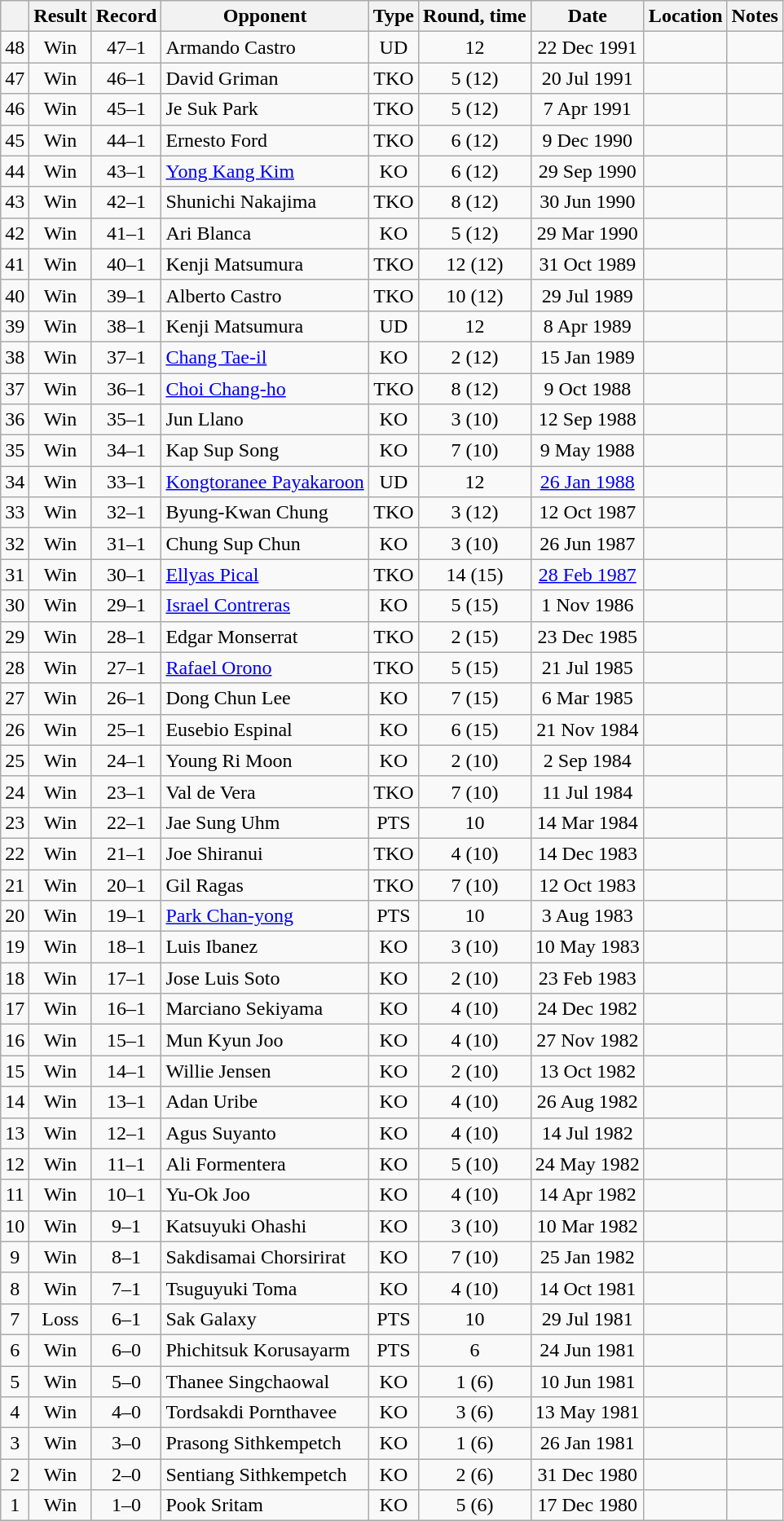<table class="wikitable" style="text-align:center">
<tr>
<th></th>
<th>Result</th>
<th>Record</th>
<th>Opponent</th>
<th>Type</th>
<th>Round, time</th>
<th>Date</th>
<th>Location</th>
<th>Notes</th>
</tr>
<tr>
<td>48</td>
<td>Win</td>
<td>47–1</td>
<td style="text-align:left;">Armando Castro</td>
<td>UD</td>
<td>12</td>
<td>22 Dec 1991</td>
<td style="text-align:left;"></td>
<td style="text-align:left;"></td>
</tr>
<tr>
<td>47</td>
<td>Win</td>
<td>46–1</td>
<td style="text-align:left;">David Griman</td>
<td>TKO</td>
<td>5 (12)</td>
<td>20 Jul 1991</td>
<td style="text-align:left;"></td>
<td style="text-align:left;"></td>
</tr>
<tr>
<td>46</td>
<td>Win</td>
<td>45–1</td>
<td style="text-align:left;">Je Suk Park</td>
<td>TKO</td>
<td>5 (12)</td>
<td>7 Apr 1991</td>
<td style="text-align:left;"></td>
<td style="text-align:left;"></td>
</tr>
<tr>
<td>45</td>
<td>Win</td>
<td>44–1</td>
<td style="text-align:left;">Ernesto Ford</td>
<td>TKO</td>
<td>6 (12)</td>
<td>9 Dec 1990</td>
<td style="text-align:left;"></td>
<td style="text-align:left;"></td>
</tr>
<tr>
<td>44</td>
<td>Win</td>
<td>43–1</td>
<td style="text-align:left;"><a href='#'>Yong Kang Kim</a></td>
<td>KO</td>
<td>6 (12)</td>
<td>29 Sep 1990</td>
<td style="text-align:left;"></td>
<td style="text-align:left;"></td>
</tr>
<tr>
<td>43</td>
<td>Win</td>
<td>42–1</td>
<td style="text-align:left;">Shunichi Nakajima</td>
<td>TKO</td>
<td>8 (12)</td>
<td>30 Jun 1990</td>
<td style="text-align:left;"></td>
<td style="text-align:left;"></td>
</tr>
<tr>
<td>42</td>
<td>Win</td>
<td>41–1</td>
<td style="text-align:left;">Ari Blanca</td>
<td>KO</td>
<td>5 (12)</td>
<td>29 Mar 1990</td>
<td style="text-align:left;"></td>
<td style="text-align:left;"></td>
</tr>
<tr>
<td>41</td>
<td>Win</td>
<td>40–1</td>
<td style="text-align:left;">Kenji Matsumura</td>
<td>TKO</td>
<td>12 (12)</td>
<td>31 Oct 1989</td>
<td style="text-align:left;"></td>
<td style="text-align:left;"></td>
</tr>
<tr>
<td>40</td>
<td>Win</td>
<td>39–1</td>
<td style="text-align:left;">Alberto Castro</td>
<td>TKO</td>
<td>10 (12)</td>
<td>29 Jul 1989</td>
<td style="text-align:left;"></td>
<td style="text-align:left;"></td>
</tr>
<tr>
<td>39</td>
<td>Win</td>
<td>38–1</td>
<td style="text-align:left;">Kenji Matsumura</td>
<td>UD</td>
<td>12</td>
<td>8 Apr 1989</td>
<td style="text-align:left;"></td>
<td style="text-align:left;"></td>
</tr>
<tr>
<td>38</td>
<td>Win</td>
<td>37–1</td>
<td style="text-align:left;"><a href='#'>Chang Tae-il</a></td>
<td>KO</td>
<td>2 (12)</td>
<td>15 Jan 1989</td>
<td style="text-align:left;"></td>
<td style="text-align:left;"></td>
</tr>
<tr>
<td>37</td>
<td>Win</td>
<td>36–1</td>
<td style="text-align:left;"><a href='#'>Choi Chang-ho</a></td>
<td>TKO</td>
<td>8 (12)</td>
<td>9 Oct 1988</td>
<td style="text-align:left;"></td>
<td style="text-align:left;"></td>
</tr>
<tr>
<td>36</td>
<td>Win</td>
<td>35–1</td>
<td style="text-align:left;">Jun Llano</td>
<td>KO</td>
<td>3 (10)</td>
<td>12 Sep 1988</td>
<td style="text-align:left;"></td>
<td style="text-align:left;"></td>
</tr>
<tr>
<td>35</td>
<td>Win</td>
<td>34–1</td>
<td style="text-align:left;">Kap Sup Song</td>
<td>KO</td>
<td>7 (10)</td>
<td>9 May 1988</td>
<td style="text-align:left;"></td>
<td style="text-align:left;"></td>
</tr>
<tr>
<td>34</td>
<td>Win</td>
<td>33–1</td>
<td style="text-align:left;"><a href='#'>Kongtoranee Payakaroon</a></td>
<td>UD</td>
<td>12</td>
<td><a href='#'>26 Jan 1988</a></td>
<td style="text-align:left;"></td>
<td style="text-align:left;"></td>
</tr>
<tr>
<td>33</td>
<td>Win</td>
<td>32–1</td>
<td style="text-align:left;">Byung-Kwan Chung</td>
<td>TKO</td>
<td>3 (12)</td>
<td>12 Oct 1987</td>
<td style="text-align:left;"></td>
<td style="text-align:left;"></td>
</tr>
<tr>
<td>32</td>
<td>Win</td>
<td>31–1</td>
<td style="text-align:left;">Chung Sup Chun</td>
<td>KO</td>
<td>3 (10)</td>
<td>26 Jun 1987</td>
<td style="text-align:left;"></td>
<td style="text-align:left;"></td>
</tr>
<tr>
<td>31</td>
<td>Win</td>
<td>30–1</td>
<td style="text-align:left;"><a href='#'>Ellyas Pical</a></td>
<td>TKO</td>
<td>14 (15)</td>
<td><a href='#'>28 Feb 1987</a></td>
<td style="text-align:left;"></td>
<td style="text-align:left;"></td>
</tr>
<tr>
<td>30</td>
<td>Win</td>
<td>29–1</td>
<td style="text-align:left;"><a href='#'>Israel Contreras</a></td>
<td>KO</td>
<td>5 (15)</td>
<td>1 Nov 1986</td>
<td style="text-align:left;"></td>
<td style="text-align:left;"></td>
</tr>
<tr>
<td>29</td>
<td>Win</td>
<td>28–1</td>
<td style="text-align:left;">Edgar Monserrat</td>
<td>TKO</td>
<td>2 (15)</td>
<td>23 Dec 1985</td>
<td style="text-align:left;"></td>
<td style="text-align:left;"></td>
</tr>
<tr>
<td>28</td>
<td>Win</td>
<td>27–1</td>
<td style="text-align:left;"><a href='#'>Rafael Orono</a></td>
<td>TKO</td>
<td>5 (15)</td>
<td>21 Jul 1985</td>
<td style="text-align:left;"></td>
<td style="text-align:left;"></td>
</tr>
<tr>
<td>27</td>
<td>Win</td>
<td>26–1</td>
<td style="text-align:left;">Dong Chun Lee</td>
<td>KO</td>
<td>7 (15)</td>
<td>6 Mar 1985</td>
<td style="text-align:left;"></td>
<td style="text-align:left;"></td>
</tr>
<tr>
<td>26</td>
<td>Win</td>
<td>25–1</td>
<td style="text-align:left;">Eusebio Espinal</td>
<td>KO</td>
<td>6 (15)</td>
<td>21 Nov 1984</td>
<td style="text-align:left;"></td>
<td style="text-align:left;"></td>
</tr>
<tr>
<td>25</td>
<td>Win</td>
<td>24–1</td>
<td style="text-align:left;">Young Ri Moon</td>
<td>KO</td>
<td>2 (10)</td>
<td>2 Sep 1984</td>
<td style="text-align:left;"></td>
<td style="text-align:left;"></td>
</tr>
<tr>
<td>24</td>
<td>Win</td>
<td>23–1</td>
<td style="text-align:left;">Val de Vera</td>
<td>TKO</td>
<td>7 (10)</td>
<td>11 Jul 1984</td>
<td style="text-align:left;"></td>
<td style="text-align:left;"></td>
</tr>
<tr>
<td>23</td>
<td>Win</td>
<td>22–1</td>
<td style="text-align:left;">Jae Sung Uhm</td>
<td>PTS</td>
<td>10</td>
<td>14 Mar 1984</td>
<td style="text-align:left;"></td>
<td style="text-align:left;"></td>
</tr>
<tr>
<td>22</td>
<td>Win</td>
<td>21–1</td>
<td style="text-align:left;">Joe Shiranui</td>
<td>TKO</td>
<td>4 (10)</td>
<td>14 Dec 1983</td>
<td style="text-align:left;"></td>
<td style="text-align:left;"></td>
</tr>
<tr>
<td>21</td>
<td>Win</td>
<td>20–1</td>
<td style="text-align:left;">Gil Ragas</td>
<td>TKO</td>
<td>7 (10)</td>
<td>12 Oct 1983</td>
<td style="text-align:left;"></td>
<td style="text-align:left;"></td>
</tr>
<tr>
<td>20</td>
<td>Win</td>
<td>19–1</td>
<td style="text-align:left;"><a href='#'>Park Chan-yong</a></td>
<td>PTS</td>
<td>10</td>
<td>3 Aug 1983</td>
<td style="text-align:left;"></td>
<td style="text-align:left;"></td>
</tr>
<tr>
<td>19</td>
<td>Win</td>
<td>18–1</td>
<td style="text-align:left;">Luis Ibanez</td>
<td>KO</td>
<td>3 (10)</td>
<td>10 May 1983</td>
<td style="text-align:left;"></td>
<td style="text-align:left;"></td>
</tr>
<tr>
<td>18</td>
<td>Win</td>
<td>17–1</td>
<td style="text-align:left;">Jose Luis Soto</td>
<td>KO</td>
<td>2 (10)</td>
<td>23 Feb 1983</td>
<td style="text-align:left;"></td>
<td style="text-align:left;"></td>
</tr>
<tr>
<td>17</td>
<td>Win</td>
<td>16–1</td>
<td style="text-align:left;">Marciano Sekiyama</td>
<td>KO</td>
<td>4 (10)</td>
<td>24 Dec 1982</td>
<td style="text-align:left;"></td>
<td style="text-align:left;"></td>
</tr>
<tr>
<td>16</td>
<td>Win</td>
<td>15–1</td>
<td style="text-align:left;">Mun Kyun Joo</td>
<td>KO</td>
<td>4 (10)</td>
<td>27 Nov 1982</td>
<td style="text-align:left;"></td>
<td style="text-align:left;"></td>
</tr>
<tr>
<td>15</td>
<td>Win</td>
<td>14–1</td>
<td style="text-align:left;">Willie Jensen</td>
<td>KO</td>
<td>2 (10)</td>
<td>13 Oct 1982</td>
<td style="text-align:left;"></td>
<td style="text-align:left;"></td>
</tr>
<tr>
<td>14</td>
<td>Win</td>
<td>13–1</td>
<td style="text-align:left;">Adan Uribe</td>
<td>KO</td>
<td>4 (10)</td>
<td>26 Aug 1982</td>
<td style="text-align:left;"></td>
<td style="text-align:left;"></td>
</tr>
<tr>
<td>13</td>
<td>Win</td>
<td>12–1</td>
<td style="text-align:left;">Agus Suyanto</td>
<td>KO</td>
<td>4 (10)</td>
<td>14 Jul 1982</td>
<td style="text-align:left;"></td>
<td style="text-align:left;"></td>
</tr>
<tr>
<td>12</td>
<td>Win</td>
<td>11–1</td>
<td style="text-align:left;">Ali Formentera</td>
<td>KO</td>
<td>5 (10)</td>
<td>24 May 1982</td>
<td style="text-align:left;"></td>
<td style="text-align:left;"></td>
</tr>
<tr>
<td>11</td>
<td>Win</td>
<td>10–1</td>
<td style="text-align:left;">Yu-Ok Joo</td>
<td>KO</td>
<td>4 (10)</td>
<td>14 Apr 1982</td>
<td style="text-align:left;"></td>
<td style="text-align:left;"></td>
</tr>
<tr>
<td>10</td>
<td>Win</td>
<td>9–1</td>
<td style="text-align:left;">Katsuyuki Ohashi</td>
<td>KO</td>
<td>3 (10)</td>
<td>10 Mar 1982</td>
<td style="text-align:left;"></td>
<td style="text-align:left;"></td>
</tr>
<tr>
<td>9</td>
<td>Win</td>
<td>8–1</td>
<td style="text-align:left;">Sakdisamai Chorsirirat</td>
<td>KO</td>
<td>7 (10)</td>
<td>25 Jan 1982</td>
<td style="text-align:left;"></td>
<td style="text-align:left;"></td>
</tr>
<tr>
<td>8</td>
<td>Win</td>
<td>7–1</td>
<td style="text-align:left;">Tsuguyuki Toma</td>
<td>KO</td>
<td>4 (10)</td>
<td>14 Oct 1981</td>
<td style="text-align:left;"></td>
<td style="text-align:left;"></td>
</tr>
<tr>
<td>7</td>
<td>Loss</td>
<td>6–1</td>
<td style="text-align:left;">Sak Galaxy</td>
<td>PTS</td>
<td>10</td>
<td>29 Jul 1981</td>
<td style="text-align:left;"></td>
<td style="text-align:left;"></td>
</tr>
<tr>
<td>6</td>
<td>Win</td>
<td>6–0</td>
<td style="text-align:left;">Phichitsuk Korusayarm</td>
<td>PTS</td>
<td>6</td>
<td>24 Jun 1981</td>
<td style="text-align:left;"></td>
<td style="text-align:left;"></td>
</tr>
<tr>
<td>5</td>
<td>Win</td>
<td>5–0</td>
<td style="text-align:left;">Thanee Singchaowal</td>
<td>KO</td>
<td>1 (6)</td>
<td>10 Jun 1981</td>
<td style="text-align:left;"></td>
<td style="text-align:left;"></td>
</tr>
<tr>
<td>4</td>
<td>Win</td>
<td>4–0</td>
<td style="text-align:left;">Tordsakdi Pornthavee</td>
<td>KO</td>
<td>3 (6)</td>
<td>13 May 1981</td>
<td style="text-align:left;"></td>
<td style="text-align:left;"></td>
</tr>
<tr>
<td>3</td>
<td>Win</td>
<td>3–0</td>
<td style="text-align:left;">Prasong Sithkempetch</td>
<td>KO</td>
<td>1 (6)</td>
<td>26 Jan 1981</td>
<td style="text-align:left;"></td>
<td style="text-align:left;"></td>
</tr>
<tr>
<td>2</td>
<td>Win</td>
<td>2–0</td>
<td style="text-align:left;">Sentiang Sithkempetch</td>
<td>KO</td>
<td>2 (6)</td>
<td>31 Dec 1980</td>
<td style="text-align:left;"></td>
<td style="text-align:left;"></td>
</tr>
<tr>
<td>1</td>
<td>Win</td>
<td>1–0</td>
<td style="text-align:left;">Pook Sritam</td>
<td>KO</td>
<td>5 (6)</td>
<td>17 Dec 1980</td>
<td style="text-align:left;"></td>
<td style="text-align:left;"></td>
</tr>
</table>
